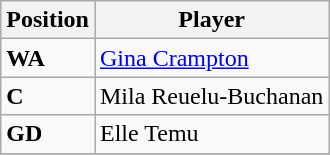<table class="wikitable collapsible">
<tr>
<th>Position</th>
<th>Player</th>
</tr>
<tr>
<td><strong>WA</strong></td>
<td><a href='#'>Gina Crampton</a></td>
</tr>
<tr>
<td><strong>C</strong></td>
<td>Mila Reuelu-Buchanan</td>
</tr>
<tr>
<td><strong>GD</strong></td>
<td>Elle Temu</td>
</tr>
<tr>
</tr>
</table>
